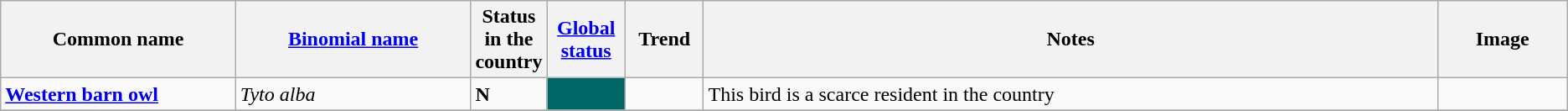<table class="wikitable sortable">
<tr>
<th width="15%">Common name</th>
<th width="15%"><a href='#'>Binomial name</a></th>
<th data-sort-type="number" width="1%">Status in the country</th>
<th width="5%"><a href='#'>Global status</a></th>
<th width="5%">Trend</th>
<th class="unsortable">Notes</th>
<th class="unsortable">Image</th>
</tr>
<tr>
<td><strong><a href='#'>Western barn owl</a></strong></td>
<td><em>Tyto alba</em></td>
<td><strong>N</strong></td>
<td align=center style="background: #006666"></td>
<td align=center></td>
<td>This bird is a scarce resident in the country</td>
<td></td>
</tr>
<tr>
</tr>
</table>
